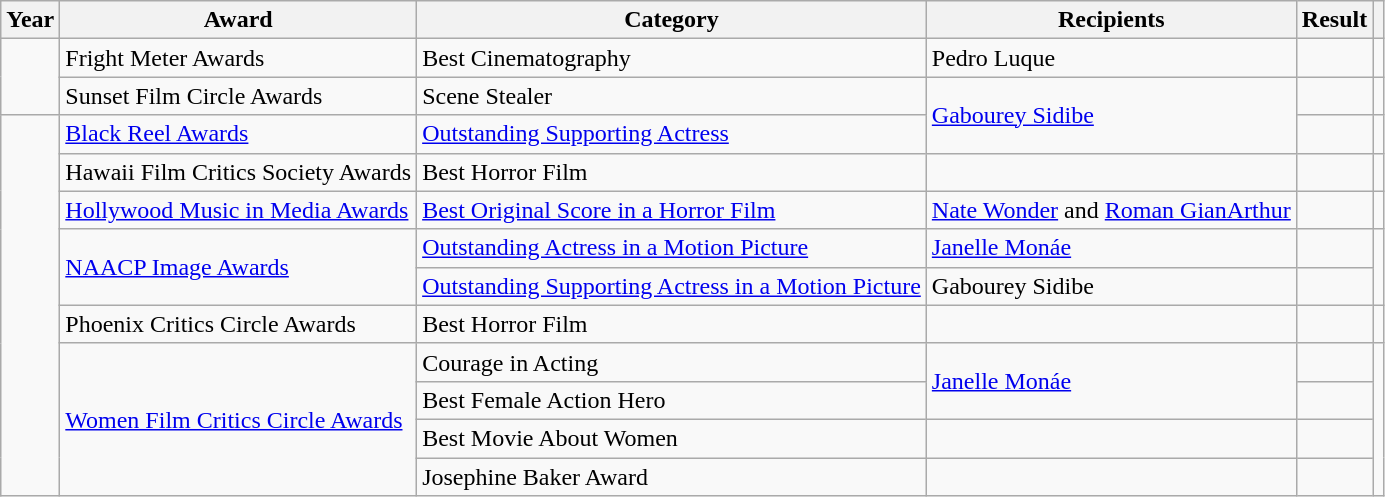<table class="wikitable sortable">
<tr>
<th>Year</th>
<th>Award</th>
<th>Category</th>
<th>Recipients</th>
<th>Result</th>
<th></th>
</tr>
<tr>
<td rowspan="2"></td>
<td>Fright Meter Awards</td>
<td>Best Cinematography</td>
<td>Pedro Luque</td>
<td></td>
<td style="text-align:center"></td>
</tr>
<tr>
<td>Sunset Film Circle Awards</td>
<td>Scene Stealer</td>
<td rowspan="2"><a href='#'>Gabourey Sidibe</a></td>
<td></td>
<td style="text-align:center"></td>
</tr>
<tr>
<td rowspan="10"></td>
<td><a href='#'>Black Reel Awards</a></td>
<td><a href='#'>Outstanding Supporting Actress</a></td>
<td></td>
<td style="text-align:center"></td>
</tr>
<tr>
<td>Hawaii Film Critics Society Awards</td>
<td>Best Horror Film</td>
<td></td>
<td></td>
<td style="text-align:center"></td>
</tr>
<tr>
<td><a href='#'>Hollywood Music in Media Awards</a></td>
<td><a href='#'>Best Original Score in a Horror Film</a></td>
<td><a href='#'>Nate Wonder</a> and <a href='#'>Roman GianArthur</a></td>
<td></td>
<td style="text-align:center"></td>
</tr>
<tr>
<td rowspan="2"><a href='#'>NAACP Image Awards</a></td>
<td><a href='#'>Outstanding Actress in a Motion Picture</a></td>
<td><a href='#'>Janelle Monáe</a></td>
<td></td>
<td style="text-align:center"; rowspan="2"></td>
</tr>
<tr>
<td><a href='#'>Outstanding Supporting Actress in a Motion Picture</a></td>
<td>Gabourey Sidibe</td>
<td></td>
</tr>
<tr>
<td>Phoenix Critics Circle Awards</td>
<td>Best Horror Film</td>
<td></td>
<td></td>
<td style="text-align:center"></td>
</tr>
<tr>
<td rowspan="4"><a href='#'>Women Film Critics Circle Awards</a></td>
<td>Courage in Acting</td>
<td rowspan="2"><a href='#'>Janelle Monáe</a></td>
<td></td>
<td style="text-align:center"; rowspan="4"></td>
</tr>
<tr>
<td>Best Female Action Hero</td>
<td></td>
</tr>
<tr>
<td>Best Movie About Women</td>
<td></td>
<td></td>
</tr>
<tr>
<td>Josephine Baker Award</td>
<td></td>
<td></td>
</tr>
</table>
